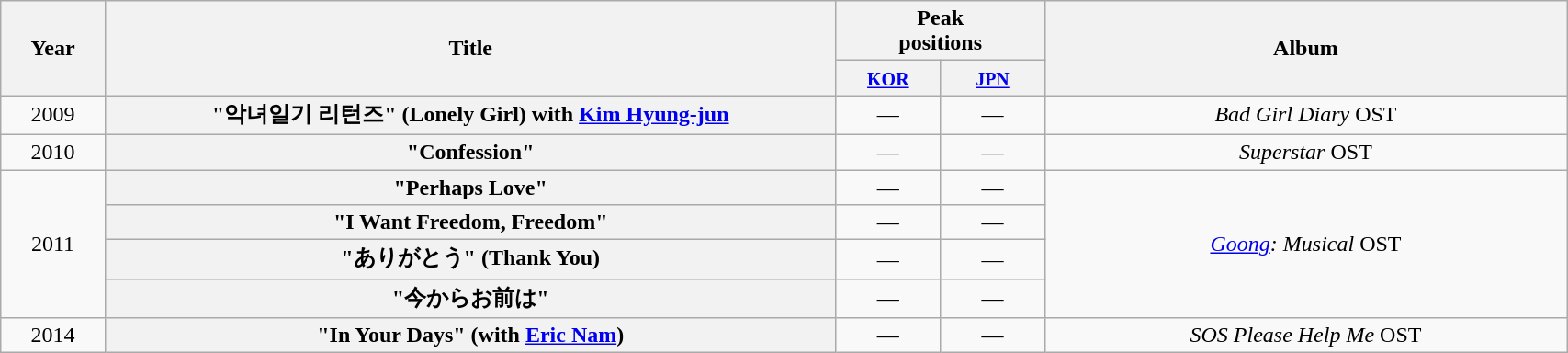<table class="wikitable plainrowheaders" style="width:90%; text-align:center;">
<tr>
<th rowspan=2 width=5%>Year</th>
<th rowspan="2" width=35%>Title</th>
<th colspan="2" width=10%>Peak<br>positions</th>
<th rowspan=2 width=25%>Album</th>
</tr>
<tr>
<th style="width:2.5em;"><small><strong><a href='#'>KOR</a></strong><br> </small></th>
<th style="width:2.5em;"><small><strong><a href='#'>JPN</a></strong><br></small></th>
</tr>
<tr>
<td>2009</td>
<th scope=row>"악녀일기 리턴즈" (Lonely Girl) with <a href='#'>Kim Hyung-jun</a></th>
<td>—</td>
<td>—</td>
<td><em>Bad Girl Diary</em> OST</td>
</tr>
<tr>
<td>2010</td>
<th scope=row>"Confession"</th>
<td>—</td>
<td>—</td>
<td><em>Superstar</em> OST</td>
</tr>
<tr>
<td rowspan="4">2011</td>
<th scope=row>"Perhaps Love"</th>
<td>—</td>
<td>—</td>
<td rowspan=4><em><a href='#'>Goong</a>: Musical</em> OST</td>
</tr>
<tr>
<th scope=row>"I Want Freedom, Freedom"</th>
<td>—</td>
<td>—</td>
</tr>
<tr>
<th scope=row>"ありがとう" (Thank You)</th>
<td>—</td>
<td>—</td>
</tr>
<tr>
<th scope=row>"今からお前は"</th>
<td>—</td>
<td>—</td>
</tr>
<tr>
<td>2014</td>
<th scope=row>"In Your Days" (with <a href='#'>Eric Nam</a>)</th>
<td>—</td>
<td>—</td>
<td><em>SOS Please Help Me</em> OST</td>
</tr>
</table>
